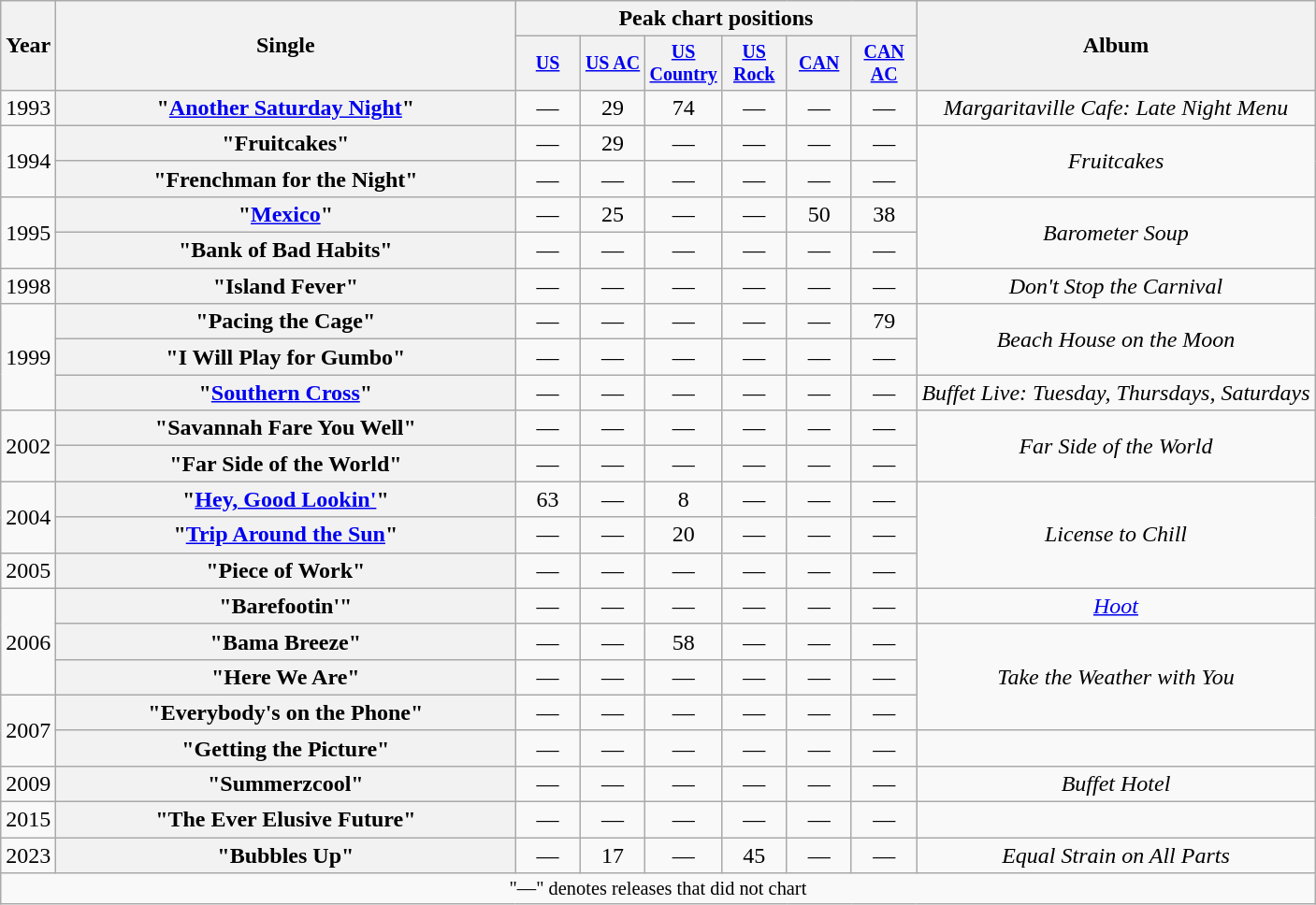<table class="wikitable plainrowheaders" style="text-align:center;">
<tr>
<th rowspan="2">Year</th>
<th rowspan="2" style="width:20em;">Single</th>
<th colspan="6">Peak chart positions</th>
<th rowspan="2">Album</th>
</tr>
<tr style="font-size:smaller;">
<th width="40"><a href='#'>US</a><br></th>
<th width="40"><a href='#'>US AC</a><br></th>
<th width="40"><a href='#'>US Country</a><br></th>
<th width="40"><a href='#'>US Rock</a><br></th>
<th width="40"><a href='#'>CAN</a><br></th>
<th width="40"><a href='#'>CAN AC</a><br></th>
</tr>
<tr>
<td>1993</td>
<th scope="row">"<a href='#'>Another Saturday Night</a>"</th>
<td>—</td>
<td>29</td>
<td>74</td>
<td>—</td>
<td>—</td>
<td>—</td>
<td><em>Margaritaville Cafe: Late Night Menu</em></td>
</tr>
<tr>
<td rowspan="2">1994</td>
<th scope="row">"Fruitcakes"</th>
<td>—</td>
<td>29</td>
<td>—</td>
<td>—</td>
<td>—</td>
<td>—</td>
<td rowspan="2"><em>Fruitcakes</em></td>
</tr>
<tr>
<th scope="row">"Frenchman for the Night"</th>
<td>—</td>
<td>—</td>
<td>—</td>
<td>—</td>
<td>—</td>
<td>—</td>
</tr>
<tr>
<td rowspan="2">1995</td>
<th scope="row">"<a href='#'>Mexico</a>"</th>
<td>—</td>
<td>25</td>
<td>—</td>
<td>—</td>
<td>50</td>
<td>38</td>
<td rowspan="2"><em>Barometer Soup</em></td>
</tr>
<tr>
<th scope="row">"Bank of Bad Habits"</th>
<td>—</td>
<td>—</td>
<td>—</td>
<td>—</td>
<td>—</td>
<td>—</td>
</tr>
<tr>
<td>1998</td>
<th scope="row">"Island Fever"</th>
<td>—</td>
<td>—</td>
<td>—</td>
<td>—</td>
<td>—</td>
<td>—</td>
<td><em>Don't Stop the Carnival</em></td>
</tr>
<tr>
<td rowspan="3">1999</td>
<th scope="row">"Pacing the Cage"</th>
<td>—</td>
<td>—</td>
<td>—</td>
<td>—</td>
<td>—</td>
<td>79</td>
<td rowspan="2"><em>Beach House on the Moon</em></td>
</tr>
<tr>
<th scope="row">"I Will Play for Gumbo"</th>
<td>—</td>
<td>—</td>
<td>—</td>
<td>—</td>
<td>—</td>
<td>—</td>
</tr>
<tr>
<th scope="row">"<a href='#'>Southern Cross</a>" </th>
<td>—</td>
<td>—</td>
<td>—</td>
<td>—</td>
<td>—</td>
<td>—</td>
<td><em>Buffet Live: Tuesday, Thursdays, Saturdays</em></td>
</tr>
<tr>
<td rowspan="2">2002</td>
<th scope="row">"Savannah Fare You Well"</th>
<td>—</td>
<td>—</td>
<td>—</td>
<td>—</td>
<td>—</td>
<td>—</td>
<td rowspan="2"><em>Far Side of the World</em></td>
</tr>
<tr>
<th scope="row">"Far Side of the World"</th>
<td>—</td>
<td>—</td>
<td>—</td>
<td>—</td>
<td>—</td>
<td>—</td>
</tr>
<tr>
<td rowspan="2">2004</td>
<th scope="row">"<a href='#'>Hey, Good Lookin'</a>" </th>
<td>63</td>
<td>—</td>
<td>8</td>
<td>—</td>
<td>—</td>
<td>—</td>
<td rowspan="3"><em>License to Chill</em></td>
</tr>
<tr>
<th scope="row">"<a href='#'>Trip Around the Sun</a>" </th>
<td>—</td>
<td>—</td>
<td>20</td>
<td>—</td>
<td>—</td>
<td>—</td>
</tr>
<tr>
<td>2005</td>
<th scope="row">"Piece of Work"</th>
<td>—</td>
<td>—</td>
<td>—</td>
<td>—</td>
<td>—</td>
<td>—</td>
</tr>
<tr>
<td rowspan="3">2006</td>
<th scope="row">"Barefootin'" </th>
<td>—</td>
<td>—</td>
<td>—</td>
<td>—</td>
<td>—</td>
<td>—</td>
<td><em><a href='#'>Hoot</a></em></td>
</tr>
<tr>
<th scope="row">"Bama Breeze"</th>
<td>—</td>
<td>—</td>
<td>58</td>
<td>—</td>
<td>—</td>
<td>—</td>
<td rowspan="3"><em>Take the Weather with You</em></td>
</tr>
<tr>
<th scope="row">"Here We Are"</th>
<td>—</td>
<td>—</td>
<td>—</td>
<td>—</td>
<td>—</td>
<td>—</td>
</tr>
<tr>
<td rowspan="2">2007</td>
<th scope="row">"Everybody's on the Phone"</th>
<td>—</td>
<td>—</td>
<td>—</td>
<td>—</td>
<td>—</td>
<td>—</td>
</tr>
<tr>
<th scope="row">"Getting the Picture"</th>
<td>—</td>
<td>—</td>
<td>—</td>
<td>—</td>
<td>—</td>
<td>—</td>
<td></td>
</tr>
<tr>
<td>2009</td>
<th scope="row">"Summerzcool"</th>
<td>—</td>
<td>—</td>
<td>—</td>
<td>—</td>
<td>—</td>
<td>—</td>
<td><em>Buffet Hotel</em></td>
</tr>
<tr>
<td>2015</td>
<th scope="row">"The Ever Elusive Future"</th>
<td>—</td>
<td>—</td>
<td>—</td>
<td>—</td>
<td>—</td>
<td>—</td>
<td></td>
</tr>
<tr>
<td>2023</td>
<th scope="row">"Bubbles Up"</th>
<td>—</td>
<td>17</td>
<td>—</td>
<td>45</td>
<td>—</td>
<td>—</td>
<td><em>Equal Strain on All Parts</em></td>
</tr>
<tr>
<td colspan="9" style="font-size: 85%">"—" denotes releases that did not chart</td>
</tr>
</table>
